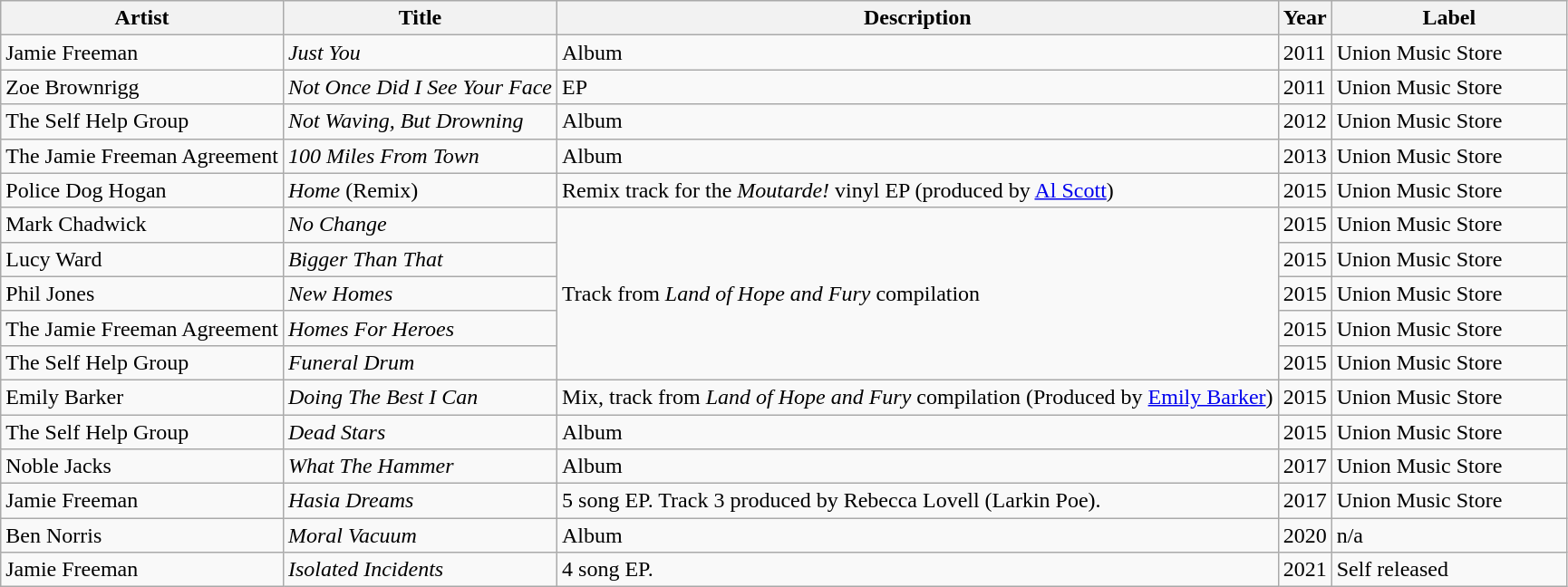<table class="wikitable">
<tr>
<th>Artist</th>
<th>Title</th>
<th>Description</th>
<th>Year</th>
<th style="width:15%;">Label</th>
</tr>
<tr>
<td>Jamie Freeman</td>
<td><em>Just You</em></td>
<td>Album</td>
<td>2011</td>
<td>Union Music Store</td>
</tr>
<tr>
<td>Zoe Brownrigg</td>
<td><em>Not Once Did I See Your Face</em></td>
<td>EP</td>
<td>2011</td>
<td>Union Music Store</td>
</tr>
<tr>
<td>The Self Help Group</td>
<td><em>Not Waving, But Drowning</em></td>
<td>Album</td>
<td>2012</td>
<td>Union Music Store</td>
</tr>
<tr>
<td>The Jamie Freeman Agreement</td>
<td><em>100 Miles From Town</em></td>
<td>Album</td>
<td>2013</td>
<td>Union Music Store</td>
</tr>
<tr>
<td>Police Dog Hogan</td>
<td><em>Home</em> (Remix)</td>
<td>Remix track for the <em>Moutarde!</em> vinyl EP (produced by <a href='#'>Al Scott</a>)</td>
<td>2015</td>
<td>Union Music Store</td>
</tr>
<tr>
<td>Mark Chadwick</td>
<td><em>No Change</em></td>
<td rowspan=5>Track from <em>Land of Hope and Fury</em> compilation</td>
<td>2015</td>
<td>Union Music Store</td>
</tr>
<tr>
<td>Lucy Ward</td>
<td><em>Bigger Than That</em></td>
<td>2015</td>
<td>Union Music Store</td>
</tr>
<tr>
<td>Phil Jones</td>
<td><em>New Homes</em></td>
<td>2015</td>
<td>Union Music Store</td>
</tr>
<tr>
<td>The Jamie Freeman Agreement</td>
<td><em>Homes For Heroes</em></td>
<td>2015</td>
<td>Union Music Store</td>
</tr>
<tr>
<td>The Self Help Group</td>
<td><em>Funeral Drum</em></td>
<td>2015</td>
<td>Union Music Store</td>
</tr>
<tr>
<td>Emily Barker</td>
<td><em>Doing The Best I Can</em></td>
<td>Mix, track from <em>Land of Hope and Fury</em> compilation (Produced by <a href='#'>Emily Barker</a>)</td>
<td>2015</td>
<td>Union Music Store</td>
</tr>
<tr>
<td>The Self Help Group</td>
<td><em>Dead Stars</em></td>
<td>Album</td>
<td>2015</td>
<td>Union Music Store</td>
</tr>
<tr>
<td>Noble Jacks</td>
<td><em>What The Hammer</em></td>
<td>Album</td>
<td>2017</td>
<td>Union Music Store</td>
</tr>
<tr>
<td>Jamie Freeman</td>
<td><em>Hasia Dreams</em></td>
<td>5 song EP. Track 3 produced by Rebecca Lovell (Larkin Poe).</td>
<td>2017</td>
<td>Union Music Store</td>
</tr>
<tr>
<td>Ben Norris</td>
<td><em>Moral Vacuum</em></td>
<td>Album</td>
<td>2020</td>
<td>n/a</td>
</tr>
<tr>
<td>Jamie Freeman</td>
<td><em>Isolated Incidents</em></td>
<td>4 song EP.</td>
<td>2021</td>
<td>Self released</td>
</tr>
</table>
